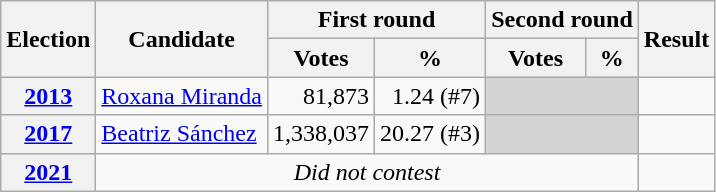<table class=wikitable style=text-align:right>
<tr>
<th rowspan="2">Election</th>
<th rowspan="2">Candidate</th>
<th colspan="2" scope="col">First round</th>
<th colspan="2">Second round</th>
<th rowspan="2">Result</th>
</tr>
<tr>
<th>Votes</th>
<th>%</th>
<th>Votes</th>
<th>%</th>
</tr>
<tr>
<th><a href='#'>2013</a></th>
<td align=left><a href='#'>Roxana Miranda</a></td>
<td>81,873</td>
<td>1.24 (#7)</td>
<td bgcolor=lightgrey colspan=2></td>
<td></td>
</tr>
<tr>
<th><a href='#'>2017</a></th>
<td align=left><a href='#'>Beatriz Sánchez</a></td>
<td>1,338,037</td>
<td>20.27 (#3)</td>
<td bgcolor=lightgrey colspan=2></td>
<td></td>
</tr>
<tr>
<th><a href='#'>2021</a></th>
<td align=center colspan=5><em>Did not contest</em></td>
<td></td>
</tr>
</table>
